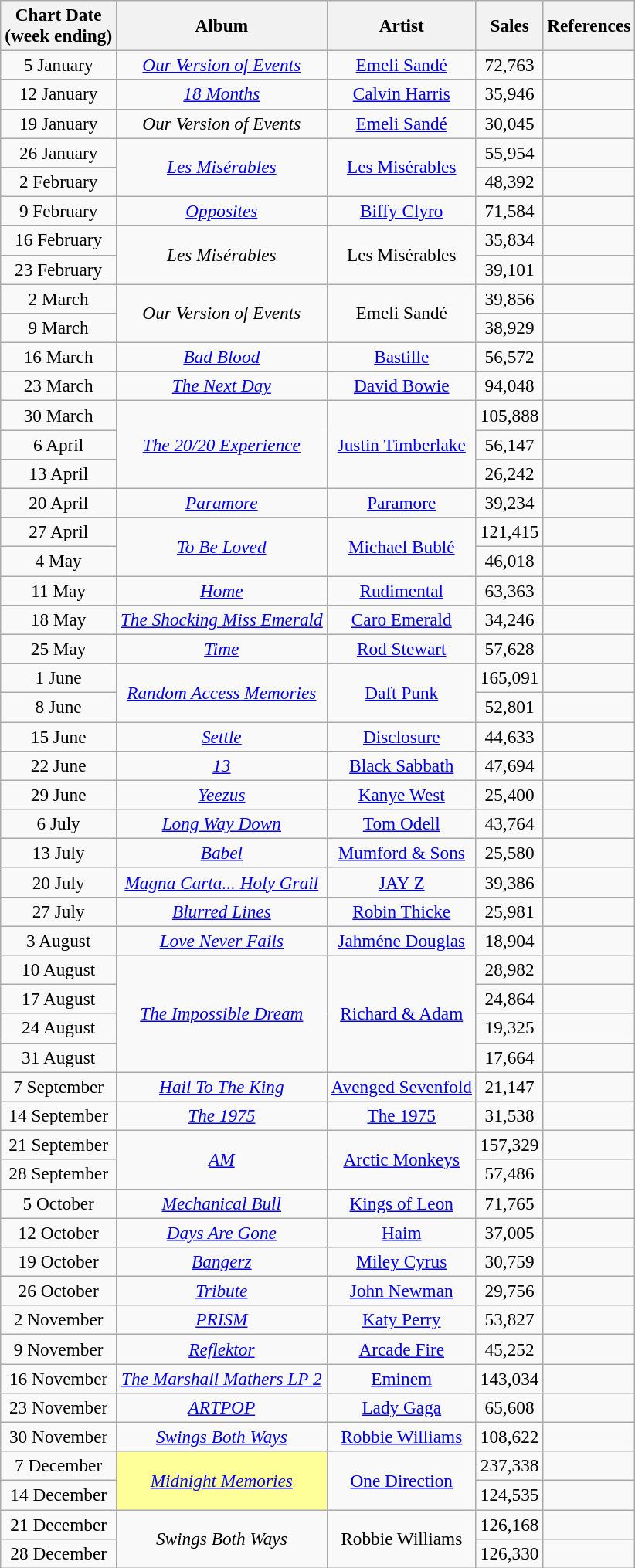<table class="wikitable" style="font-size:97%; text-align:center;">
<tr>
<th>Chart Date<br>(week ending)</th>
<th>Album</th>
<th>Artist</th>
<th>Sales</th>
<th>References</th>
</tr>
<tr>
<td>5 January</td>
<td><em><a href='#'>Our Version of Events</a></em></td>
<td><a href='#'>Emeli Sandé</a></td>
<td>72,763</td>
<td></td>
</tr>
<tr>
<td>12 January</td>
<td><em><a href='#'>18 Months</a></em></td>
<td><a href='#'>Calvin Harris</a></td>
<td>35,946</td>
<td></td>
</tr>
<tr>
<td>19 January</td>
<td><em>Our Version of Events</em></td>
<td><a href='#'>Emeli Sandé</a></td>
<td>30,045</td>
<td></td>
</tr>
<tr>
<td>26 January</td>
<td rowspan="2"><em><a href='#'>Les Misérables</a></em></td>
<td rowspan="2"><a href='#'>Les Misérables</a></td>
<td>55,954</td>
<td></td>
</tr>
<tr>
<td>2 February</td>
<td>48,392</td>
<td></td>
</tr>
<tr>
<td>9 February</td>
<td><em><a href='#'>Opposites</a></em></td>
<td><a href='#'>Biffy Clyro</a></td>
<td>71,584</td>
<td></td>
</tr>
<tr>
<td>16 February</td>
<td rowspan="2"><em>Les Misérables</em></td>
<td rowspan="2">Les Misérables</td>
<td>35,834</td>
<td></td>
</tr>
<tr>
<td>23 February</td>
<td>39,101</td>
<td></td>
</tr>
<tr>
<td>2 March</td>
<td rowspan="2"><em>Our Version of Events</em></td>
<td rowspan="2">Emeli Sandé</td>
<td>39,856</td>
<td></td>
</tr>
<tr>
<td>9 March</td>
<td>38,929</td>
<td></td>
</tr>
<tr>
<td>16 March</td>
<td><em><a href='#'>Bad Blood</a></em></td>
<td><a href='#'>Bastille</a></td>
<td>56,572</td>
<td></td>
</tr>
<tr>
<td>23 March</td>
<td><em><a href='#'>The Next Day</a></em></td>
<td><a href='#'>David Bowie</a></td>
<td>94,048</td>
<td></td>
</tr>
<tr>
<td>30 March</td>
<td rowspan="3"><em><a href='#'>The 20/20 Experience</a></em></td>
<td rowspan="3"><a href='#'>Justin Timberlake</a></td>
<td>105,888</td>
<td></td>
</tr>
<tr>
<td>6 April</td>
<td>56,147</td>
<td></td>
</tr>
<tr>
<td>13 April</td>
<td>26,242</td>
<td></td>
</tr>
<tr>
<td>20 April</td>
<td><em><a href='#'>Paramore</a></em></td>
<td><a href='#'>Paramore</a></td>
<td>39,234</td>
<td></td>
</tr>
<tr>
<td>27 April</td>
<td rowspan="2"><em><a href='#'>To Be Loved</a></em></td>
<td rowspan="2"><a href='#'>Michael Bublé</a></td>
<td>121,415</td>
<td></td>
</tr>
<tr>
<td>4 May</td>
<td>46,018</td>
<td></td>
</tr>
<tr>
<td>11 May</td>
<td><em><a href='#'>Home</a></em></td>
<td><a href='#'>Rudimental</a></td>
<td>63,363</td>
<td></td>
</tr>
<tr>
<td>18 May</td>
<td><em><a href='#'>The Shocking Miss Emerald</a></em></td>
<td><a href='#'>Caro Emerald</a></td>
<td>34,246</td>
<td></td>
</tr>
<tr>
<td>25 May</td>
<td><em><a href='#'>Time</a></em></td>
<td><a href='#'>Rod Stewart</a></td>
<td>57,628</td>
<td></td>
</tr>
<tr>
<td>1 June</td>
<td rowspan="2"><em><a href='#'>Random Access Memories</a></em></td>
<td rowspan="2"><a href='#'>Daft Punk</a></td>
<td>165,091</td>
<td></td>
</tr>
<tr>
<td>8 June</td>
<td>52,801</td>
<td></td>
</tr>
<tr>
<td>15 June</td>
<td><em><a href='#'>Settle</a></em></td>
<td><a href='#'>Disclosure</a></td>
<td>44,633</td>
<td></td>
</tr>
<tr>
<td>22 June</td>
<td><em><a href='#'>13</a></em></td>
<td><a href='#'>Black Sabbath</a></td>
<td>47,694</td>
<td></td>
</tr>
<tr>
<td>29 June</td>
<td><em><a href='#'>Yeezus</a></em></td>
<td><a href='#'>Kanye West</a></td>
<td>25,400</td>
<td></td>
</tr>
<tr>
<td>6 July</td>
<td><em><a href='#'>Long Way Down</a></em></td>
<td><a href='#'>Tom Odell</a></td>
<td>43,764</td>
<td></td>
</tr>
<tr>
<td>13 July</td>
<td><em><a href='#'>Babel</a></em></td>
<td><a href='#'>Mumford & Sons</a></td>
<td>25,580</td>
<td></td>
</tr>
<tr>
<td>20 July</td>
<td><em><a href='#'>Magna Carta... Holy Grail</a></em></td>
<td><a href='#'>JAY Z</a></td>
<td>39,386</td>
<td></td>
</tr>
<tr>
<td>27 July</td>
<td><em><a href='#'>Blurred Lines</a></em></td>
<td><a href='#'>Robin Thicke</a></td>
<td>25,981</td>
<td></td>
</tr>
<tr>
<td>3 August</td>
<td><em><a href='#'>Love Never Fails</a></em></td>
<td><a href='#'>Jahméne Douglas</a></td>
<td>18,904</td>
<td></td>
</tr>
<tr>
<td>10 August</td>
<td rowspan="4"><em><a href='#'>The Impossible Dream</a></em></td>
<td rowspan="4"><a href='#'>Richard & Adam</a></td>
<td>28,982</td>
<td></td>
</tr>
<tr>
<td>17 August</td>
<td>24,864</td>
<td></td>
</tr>
<tr>
<td>24 August</td>
<td>19,325</td>
<td></td>
</tr>
<tr>
<td>31 August</td>
<td>17,664</td>
<td></td>
</tr>
<tr>
<td>7 September</td>
<td><em><a href='#'>Hail To The King</a></em></td>
<td><a href='#'>Avenged Sevenfold</a></td>
<td>21,147</td>
<td></td>
</tr>
<tr>
<td>14 September</td>
<td><em><a href='#'>The 1975</a></em></td>
<td><a href='#'>The 1975</a></td>
<td>31,538</td>
<td></td>
</tr>
<tr>
<td>21 September</td>
<td rowspan="2"><em><a href='#'>AM</a></em></td>
<td rowspan="2"><a href='#'>Arctic Monkeys</a></td>
<td>157,329</td>
<td></td>
</tr>
<tr>
<td>28 September</td>
<td>57,486</td>
<td></td>
</tr>
<tr>
<td>5 October</td>
<td><em><a href='#'>Mechanical Bull</a></em></td>
<td><a href='#'>Kings of Leon</a></td>
<td>71,765</td>
<td></td>
</tr>
<tr>
<td>12 October</td>
<td><em><a href='#'>Days Are Gone</a></em></td>
<td><a href='#'>Haim</a></td>
<td>37,005</td>
<td></td>
</tr>
<tr>
<td>19 October</td>
<td><em><a href='#'>Bangerz</a></em></td>
<td><a href='#'>Miley Cyrus</a></td>
<td>30,759</td>
<td></td>
</tr>
<tr>
<td>26 October</td>
<td><em><a href='#'>Tribute</a></em></td>
<td><a href='#'>John Newman</a></td>
<td>29,756</td>
<td></td>
</tr>
<tr>
<td>2 November</td>
<td><em><a href='#'>PRISM</a></em></td>
<td><a href='#'>Katy Perry</a></td>
<td>53,827</td>
<td></td>
</tr>
<tr>
<td>9 November</td>
<td><em><a href='#'>Reflektor</a></em></td>
<td><a href='#'>Arcade Fire</a></td>
<td>45,252</td>
<td></td>
</tr>
<tr>
<td>16 November</td>
<td><em><a href='#'>The Marshall Mathers LP 2</a></em></td>
<td><a href='#'>Eminem</a></td>
<td>143,034</td>
<td></td>
</tr>
<tr>
<td>23 November</td>
<td><em><a href='#'>ARTPOP</a></em></td>
<td><a href='#'>Lady Gaga</a></td>
<td>65,608</td>
<td></td>
</tr>
<tr>
<td>30 November</td>
<td><em><a href='#'>Swings Both Ways</a></em></td>
<td><a href='#'>Robbie Williams</a></td>
<td>108,622</td>
<td></td>
</tr>
<tr>
<td>7 December</td>
<td bgcolor=#FFFF99 rowspan="2"><em><a href='#'>Midnight Memories</a></em> </td>
<td rowspan="2"><a href='#'>One Direction</a></td>
<td>237,338</td>
<td></td>
</tr>
<tr>
<td>14 December</td>
<td>124,535</td>
<td></td>
</tr>
<tr>
<td>21 December</td>
<td rowspan="2"><em>Swings Both Ways</em></td>
<td rowspan="2">Robbie Williams</td>
<td>126,168</td>
<td></td>
</tr>
<tr>
<td>28 December</td>
<td>126,330</td>
<td></td>
</tr>
</table>
